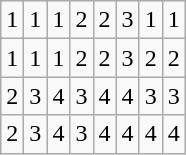<table class="wikitable" style="margin:1em auto;">
<tr>
<td>1</td>
<td>1</td>
<td>1</td>
<td>2</td>
<td>2</td>
<td>3</td>
<td>1</td>
<td>1</td>
</tr>
<tr>
<td>1</td>
<td>1</td>
<td>1</td>
<td>2</td>
<td>2</td>
<td>3</td>
<td>2</td>
<td>2</td>
</tr>
<tr>
<td>2</td>
<td>3</td>
<td>4</td>
<td>3</td>
<td>4</td>
<td>4</td>
<td>3</td>
<td>3</td>
</tr>
<tr>
<td>2</td>
<td>3</td>
<td>4</td>
<td>3</td>
<td>4</td>
<td>4</td>
<td>4</td>
<td>4</td>
</tr>
</table>
